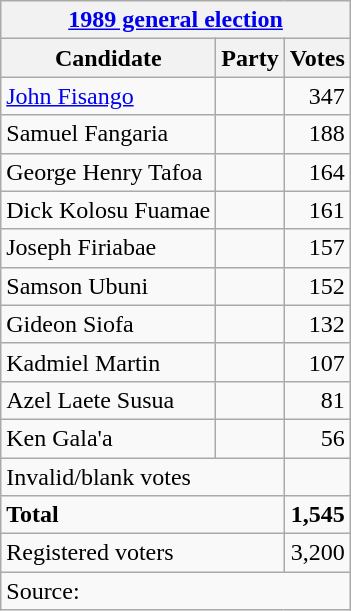<table class=wikitable style=text-align:left>
<tr>
<th colspan=3><a href='#'>1989 general election</a></th>
</tr>
<tr>
<th>Candidate</th>
<th>Party</th>
<th>Votes</th>
</tr>
<tr>
<td><a href='#'>John Fisango</a></td>
<td></td>
<td align=right>347</td>
</tr>
<tr>
<td>Samuel Fangaria</td>
<td></td>
<td align=right>188</td>
</tr>
<tr>
<td>George Henry Tafoa</td>
<td></td>
<td align=right>164</td>
</tr>
<tr>
<td>Dick Kolosu Fuamae</td>
<td></td>
<td align=right>161</td>
</tr>
<tr>
<td>Joseph Firiabae</td>
<td></td>
<td align=right>157</td>
</tr>
<tr>
<td>Samson Ubuni</td>
<td></td>
<td align=right>152</td>
</tr>
<tr>
<td>Gideon Siofa</td>
<td></td>
<td align=right>132</td>
</tr>
<tr>
<td>Kadmiel Martin</td>
<td></td>
<td align=right>107</td>
</tr>
<tr>
<td>Azel Laete Susua</td>
<td></td>
<td align=right>81</td>
</tr>
<tr>
<td>Ken Gala'a</td>
<td></td>
<td align=right>56</td>
</tr>
<tr>
<td colspan=2>Invalid/blank votes</td>
<td></td>
</tr>
<tr>
<td colspan=2><strong>Total</strong></td>
<td align=right><strong>1,545</strong></td>
</tr>
<tr>
<td colspan=2>Registered voters</td>
<td align=right>3,200</td>
</tr>
<tr>
<td colspan=3>Source: </td>
</tr>
</table>
